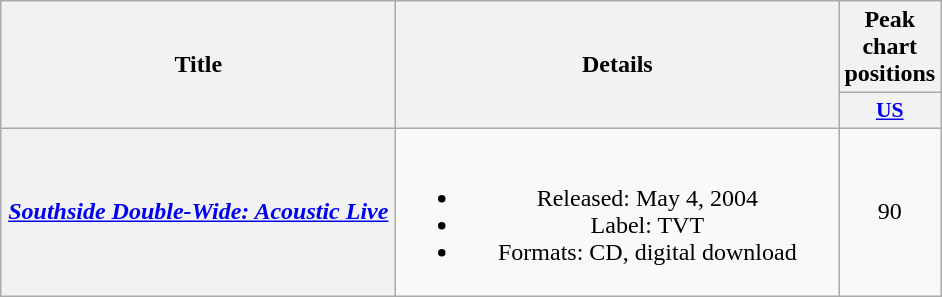<table class="wikitable plainrowheaders" style="text-align:center;">
<tr>
<th scope="col" rowspan="2" style="width:16em;">Title</th>
<th scope="col" rowspan="2" style="width:18em;">Details</th>
<th scope="col" colspan="1">Peak chart positions</th>
</tr>
<tr>
<th scope="col" style="width:3em;font-size:90%;"><a href='#'>US</a><br></th>
</tr>
<tr>
<th scope="row"><em><a href='#'>Southside Double-Wide: Acoustic Live</a></em></th>
<td><br><ul><li>Released: May 4, 2004</li><li>Label: TVT</li><li>Formats: CD, digital download</li></ul></td>
<td>90</td>
</tr>
</table>
